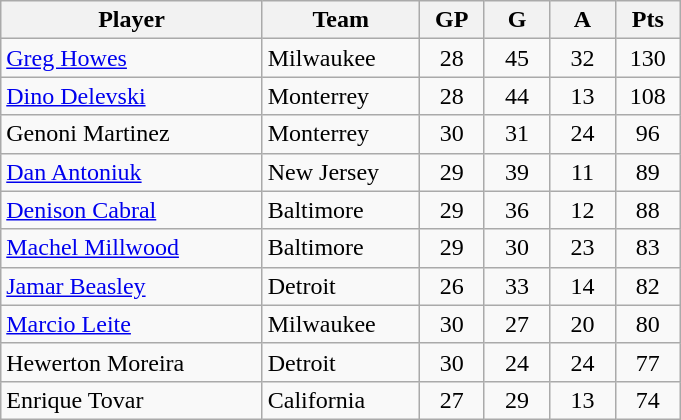<table class="wikitable">
<tr>
<th width="30%">Player</th>
<th width="18%">Team</th>
<th width="7.5%">GP</th>
<th width="7.5%">G</th>
<th width="7.5%">A</th>
<th width="7.5%">Pts</th>
</tr>
<tr align=center>
<td align=left><a href='#'>Greg Howes</a></td>
<td align=left>Milwaukee</td>
<td>28</td>
<td>45</td>
<td>32</td>
<td>130</td>
</tr>
<tr align=center>
<td align=left><a href='#'>Dino Delevski</a></td>
<td align=left>Monterrey</td>
<td>28</td>
<td>44</td>
<td>13</td>
<td>108</td>
</tr>
<tr align=center>
<td align=left>Genoni Martinez</td>
<td align=left>Monterrey</td>
<td>30</td>
<td>31</td>
<td>24</td>
<td>96</td>
</tr>
<tr align=center>
<td align=left><a href='#'>Dan Antoniuk</a></td>
<td align=left>New Jersey</td>
<td>29</td>
<td>39</td>
<td>11</td>
<td>89</td>
</tr>
<tr align=center>
<td align=left><a href='#'>Denison Cabral</a></td>
<td align=left>Baltimore</td>
<td>29</td>
<td>36</td>
<td>12</td>
<td>88</td>
</tr>
<tr align=center>
<td align=left><a href='#'>Machel Millwood</a></td>
<td align=left>Baltimore</td>
<td>29</td>
<td>30</td>
<td>23</td>
<td>83</td>
</tr>
<tr align=center>
<td align=left><a href='#'>Jamar Beasley</a></td>
<td align=left>Detroit</td>
<td>26</td>
<td>33</td>
<td>14</td>
<td>82</td>
</tr>
<tr align=center>
<td align=left><a href='#'>Marcio Leite</a></td>
<td align=left>Milwaukee</td>
<td>30</td>
<td>27</td>
<td>20</td>
<td>80</td>
</tr>
<tr align=center>
<td align=left>Hewerton Moreira</td>
<td align=left>Detroit</td>
<td>30</td>
<td>24</td>
<td>24</td>
<td>77</td>
</tr>
<tr align=center>
<td align=left>Enrique Tovar</td>
<td align=left>California</td>
<td>27</td>
<td>29</td>
<td>13</td>
<td>74</td>
</tr>
</table>
